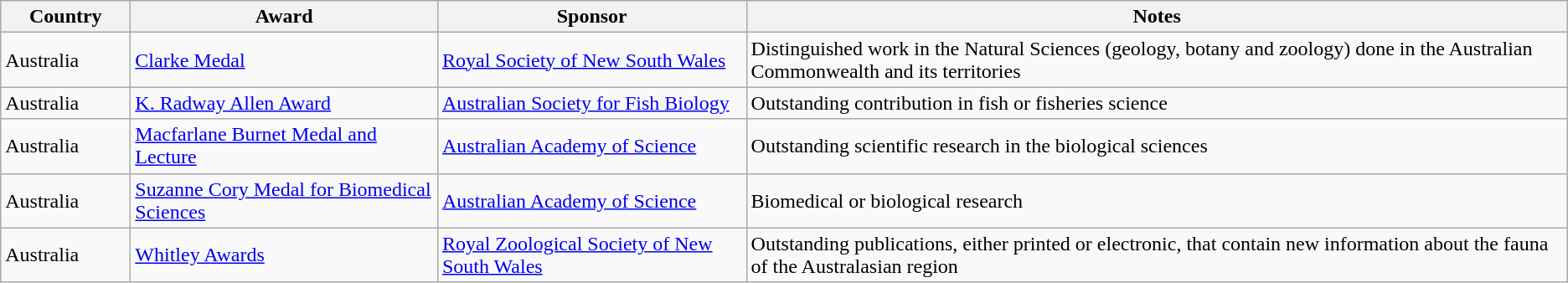<table Class="wikitable sortable">
<tr>
<th style="width:6em;">Country</th>
<th>Award</th>
<th>Sponsor</th>
<th>Notes</th>
</tr>
<tr>
<td>Australia</td>
<td><a href='#'>Clarke Medal</a></td>
<td><a href='#'>Royal Society of New South Wales</a></td>
<td>Distinguished work in the Natural Sciences (geology, botany and zoology) done in the Australian Commonwealth and its territories</td>
</tr>
<tr>
<td>Australia</td>
<td><a href='#'>K. Radway Allen Award</a></td>
<td><a href='#'>Australian Society for Fish Biology</a></td>
<td>Outstanding contribution in fish or fisheries science</td>
</tr>
<tr>
<td>Australia</td>
<td><a href='#'>Macfarlane Burnet Medal and Lecture</a></td>
<td><a href='#'>Australian Academy of Science</a></td>
<td>Outstanding scientific research in the biological sciences</td>
</tr>
<tr>
<td>Australia</td>
<td><a href='#'>Suzanne Cory Medal for Biomedical Sciences</a></td>
<td><a href='#'>Australian Academy of Science</a></td>
<td>Biomedical or biological research </td>
</tr>
<tr>
<td>Australia</td>
<td><a href='#'>Whitley Awards</a></td>
<td><a href='#'>Royal Zoological Society of New South Wales</a></td>
<td>Outstanding publications, either printed or electronic, that contain new information about the fauna of the Australasian region</td>
</tr>
</table>
